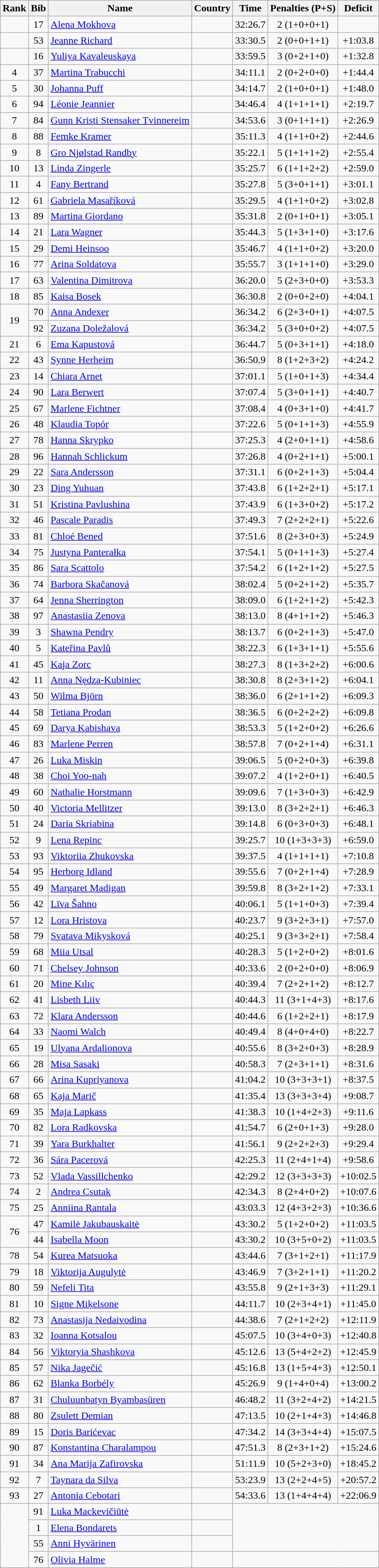<table class="wikitable sortable" style="text-align:center">
<tr>
<th>Rank</th>
<th>Bib</th>
<th>Name</th>
<th>Country</th>
<th>Time</th>
<th>Penalties (P+S)</th>
<th>Deficit</th>
</tr>
<tr>
<td></td>
<td>17</td>
<td align=left><a href='#'>Alena Mokhova</a></td>
<td align=left></td>
<td>32:26.7</td>
<td>2 (1+0+0+1)</td>
<td></td>
</tr>
<tr>
<td></td>
<td>53</td>
<td align=left><a href='#'>Jeanne Richard</a></td>
<td align=left></td>
<td>33:30.5</td>
<td>2 (0+0+1+1)</td>
<td>+1:03.8</td>
</tr>
<tr>
<td></td>
<td>16</td>
<td align=left><a href='#'>Yuliya Kavaleuskaya</a></td>
<td align=left></td>
<td>33:59.5</td>
<td>3 (0+2+1+0)</td>
<td>+1:32.8</td>
</tr>
<tr>
<td>4</td>
<td>37</td>
<td align=left><a href='#'>Martina Trabucchi</a></td>
<td align=left></td>
<td>34:11.1</td>
<td>2 (0+2+0+0)</td>
<td>+1:44.4</td>
</tr>
<tr>
<td>5</td>
<td>30</td>
<td align=left><a href='#'>Johanna Puff</a></td>
<td align=left></td>
<td>34:14.7</td>
<td>2 (1+0+0+1)</td>
<td>+1:48.0</td>
</tr>
<tr>
<td>6</td>
<td>94</td>
<td align=left><a href='#'>Léonie Jeannier</a></td>
<td align=left></td>
<td>34:46.4</td>
<td>4 (1+1+1+1)</td>
<td>+2:19.7</td>
</tr>
<tr>
<td>7</td>
<td>84</td>
<td align=left><a href='#'>Gunn Kristi Stensaker Tvinnereim</a></td>
<td align=left></td>
<td>34:53.6</td>
<td>3 (0+1+1+1)</td>
<td>+2:26.9</td>
</tr>
<tr>
<td>8</td>
<td>88</td>
<td align=left><a href='#'>Femke Kramer</a></td>
<td align=left></td>
<td>35:11.3</td>
<td>4 (1+1+0+2)</td>
<td>+2:44.6</td>
</tr>
<tr>
<td>9</td>
<td>8</td>
<td align=left><a href='#'>Gro Njølstad Randby</a></td>
<td align=left></td>
<td>35:22.1</td>
<td>5 (1+1+1+2)</td>
<td>+2:55.4</td>
</tr>
<tr>
<td>10</td>
<td>13</td>
<td align=left><a href='#'>Linda Zingerle</a></td>
<td align=left></td>
<td>35:25.7</td>
<td>6 (1+1+2+2)</td>
<td>+2:59.0</td>
</tr>
<tr>
<td>11</td>
<td>4</td>
<td align=left><a href='#'>Fany Bertrand</a></td>
<td align=left></td>
<td>35:27.8</td>
<td>5 (3+0+1+1)</td>
<td>+3:01.1</td>
</tr>
<tr>
<td>12</td>
<td>61</td>
<td align=left><a href='#'>Gabriela Masaříková</a></td>
<td align=left></td>
<td>35:29.5</td>
<td>4 (1+1+0+2)</td>
<td>+3:02.8</td>
</tr>
<tr>
<td>13</td>
<td>89</td>
<td align=left><a href='#'>Martina Giordano</a></td>
<td align=left></td>
<td>35:31.8</td>
<td>2 (0+1+0+1)</td>
<td>+3:05.1</td>
</tr>
<tr>
<td>14</td>
<td>21</td>
<td align=left><a href='#'>Lara Wagner</a></td>
<td align=left></td>
<td>35:44.3</td>
<td>5 (1+3+1+0)</td>
<td>+3:17.6</td>
</tr>
<tr>
<td>15</td>
<td>29</td>
<td align=left><a href='#'>Demi Heinsoo</a></td>
<td align=left></td>
<td>35:46.7</td>
<td>4 (1+1+0+2)</td>
<td>+3:20.0</td>
</tr>
<tr>
<td>16</td>
<td>77</td>
<td align=left><a href='#'>Arina Soldatova</a></td>
<td align=left></td>
<td>35:55.7</td>
<td>3 (1+1+1+0)</td>
<td>+3:29.0</td>
</tr>
<tr>
<td>17</td>
<td>63</td>
<td align=left><a href='#'>Valentina Dimitrova</a></td>
<td align=left></td>
<td>36:20.0</td>
<td>5 (2+3+0+0)</td>
<td>+3:53.3</td>
</tr>
<tr>
<td>18</td>
<td>85</td>
<td align=left><a href='#'>Kaisa Bosek</a></td>
<td align=left></td>
<td>36:30.8</td>
<td>2 (0+0+2+0)</td>
<td>+4:04.1</td>
</tr>
<tr>
<td rowspan=2>19</td>
<td>70</td>
<td align=left><a href='#'>Anna Andexer</a></td>
<td align=left></td>
<td>36:34.2</td>
<td>6 (2+3+0+1)</td>
<td>+4:07.5</td>
</tr>
<tr>
<td>92</td>
<td align=left><a href='#'>Zuzana Doležalová</a></td>
<td align=left></td>
<td>36:34.2</td>
<td>5 (3+0+0+2)</td>
<td>+4:07.5</td>
</tr>
<tr>
<td>21</td>
<td>6</td>
<td align=left><a href='#'>Ema Kapustová</a></td>
<td align=left></td>
<td>36:44.7</td>
<td>5 (0+3+1+1)</td>
<td>+4:18.0</td>
</tr>
<tr>
<td>22</td>
<td>43</td>
<td align=left><a href='#'>Synne Herheim</a></td>
<td align=left></td>
<td>36:50.9</td>
<td>8 (1+2+3+2)</td>
<td>+4:24.2</td>
</tr>
<tr>
<td>23</td>
<td>14</td>
<td align=left><a href='#'>Chiara Arnet</a></td>
<td align=left></td>
<td>37:01.1</td>
<td>5 (1+0+1+3)</td>
<td>+4:34.4</td>
</tr>
<tr>
<td>24</td>
<td>90</td>
<td align=left><a href='#'>Lara Berwert</a></td>
<td align=left></td>
<td>37:07.4</td>
<td>5 (3+0+1+1)</td>
<td>+4:40.7</td>
</tr>
<tr>
<td>25</td>
<td>67</td>
<td align=left><a href='#'>Marlene Fichtner</a></td>
<td align=left></td>
<td>37:08.4</td>
<td>4 (0+3+1+0)</td>
<td>+4:41.7</td>
</tr>
<tr>
<td>26</td>
<td>48</td>
<td align=left><a href='#'>Klaudia Topór</a></td>
<td align=left></td>
<td>37:22.6</td>
<td>5 (0+1+1+3)</td>
<td>+4:55.9</td>
</tr>
<tr>
<td>27</td>
<td>78</td>
<td align=left><a href='#'>Hanna Skrypko</a></td>
<td align=left></td>
<td>37:25.3</td>
<td>4 (2+0+1+1)</td>
<td>+4:58.6</td>
</tr>
<tr>
<td>28</td>
<td>96</td>
<td align=left><a href='#'>Hannah Schlickum</a></td>
<td align=left></td>
<td>37:26.8</td>
<td>4 (0+2+1+1)</td>
<td>+5:00.1</td>
</tr>
<tr>
<td>29</td>
<td>22</td>
<td align=left><a href='#'>Sara Andersson</a></td>
<td align=left></td>
<td>37:31.1</td>
<td>6 (0+2+1+3)</td>
<td>+5:04.4</td>
</tr>
<tr>
<td>30</td>
<td>23</td>
<td align=left><a href='#'>Ding Yuhuan</a></td>
<td align=left></td>
<td>37:43.8</td>
<td>6 (1+2+2+1)</td>
<td>+5:17.1</td>
</tr>
<tr>
<td>31</td>
<td>51</td>
<td align=left><a href='#'>Kristina Pavlushina</a></td>
<td align=left></td>
<td>37:43.9</td>
<td>6 (1+3+0+2)</td>
<td>+5:17.2</td>
</tr>
<tr>
<td>32</td>
<td>46</td>
<td align=left><a href='#'>Pascale Paradis</a></td>
<td align=left></td>
<td>37:49.3</td>
<td>7 (2+2+2+1)</td>
<td>+5:22.6</td>
</tr>
<tr>
<td>33</td>
<td>81</td>
<td align=left><a href='#'>Chloé Bened</a></td>
<td align=left></td>
<td>37:51.6</td>
<td>8 (2+3+0+3)</td>
<td>+5:24.9</td>
</tr>
<tr>
<td>34</td>
<td>75</td>
<td align=left><a href='#'>Justyna Panterałka</a></td>
<td align=left></td>
<td>37:54.1</td>
<td>5 (0+1+1+3)</td>
<td>+5:27.4</td>
</tr>
<tr>
<td>35</td>
<td>86</td>
<td align=left><a href='#'>Sara Scattolo</a></td>
<td align=left></td>
<td>37:54.2</td>
<td>6 (1+2+1+2)</td>
<td>+5:27.5</td>
</tr>
<tr>
<td>36</td>
<td>74</td>
<td align=left><a href='#'>Barbora Skačanová</a></td>
<td align=left></td>
<td>38:02.4</td>
<td>5 (0+2+1+2)</td>
<td>+5:35.7</td>
</tr>
<tr>
<td>37</td>
<td>64</td>
<td align=left><a href='#'>Jenna Sherrington</a></td>
<td align=left></td>
<td>38:09.0</td>
<td>6 (1+2+1+2)</td>
<td>+5:42.3</td>
</tr>
<tr>
<td>38</td>
<td>97</td>
<td align=left><a href='#'>Anastasiia Zenova</a></td>
<td align=left></td>
<td>38:13.0</td>
<td>8 (4+1+1+2)</td>
<td>+5:46.3</td>
</tr>
<tr>
<td>39</td>
<td>3</td>
<td align=left><a href='#'>Shawna Pendry</a></td>
<td align=left></td>
<td>38:13.7</td>
<td>6 (0+2+1+3)</td>
<td>+5:47.0</td>
</tr>
<tr>
<td>40</td>
<td>5</td>
<td align=left><a href='#'>Kateřina Pavlů</a></td>
<td align=left></td>
<td>38:22.3</td>
<td>6 (1+3+1+1)</td>
<td>+5:55.6</td>
</tr>
<tr>
<td>41</td>
<td>45</td>
<td align=left><a href='#'>Kaja Zorc</a></td>
<td align=left></td>
<td>38:27.3</td>
<td>8 (1+3+2+2)</td>
<td>+6:00.6</td>
</tr>
<tr>
<td>42</td>
<td>11</td>
<td align=left><a href='#'>Anna Nędza-Kubiniec</a></td>
<td align=left></td>
<td>38:30.8</td>
<td>8 (2+3+1+2)</td>
<td>+6:04.1</td>
</tr>
<tr>
<td>43</td>
<td>50</td>
<td align=left><a href='#'>Wilma Björn</a></td>
<td align=left></td>
<td>38:36.0</td>
<td>6 (2+1+1+2)</td>
<td>+6:09.3</td>
</tr>
<tr>
<td>44</td>
<td>58</td>
<td align=left><a href='#'>Tetiana Prodan</a></td>
<td align=left></td>
<td>38:36.5</td>
<td>6 (0+2+2+2)</td>
<td>+6:09.8</td>
</tr>
<tr>
<td>45</td>
<td>69</td>
<td align=left><a href='#'>Darya Kabishava</a></td>
<td align=left></td>
<td>38:53.3</td>
<td>5 (1+2+0+2)</td>
<td>+6:26.6</td>
</tr>
<tr>
<td>46</td>
<td>83</td>
<td align=left><a href='#'>Marlene Perren</a></td>
<td align=left></td>
<td>38:57.8</td>
<td>7 (0+2+1+4)</td>
<td>+6:31.1</td>
</tr>
<tr>
<td>47</td>
<td>26</td>
<td align=left><a href='#'>Luka Miskin</a></td>
<td align=left></td>
<td>39:06.5</td>
<td>5 (0+2+0+3)</td>
<td>+6:39.8</td>
</tr>
<tr>
<td>48</td>
<td>38</td>
<td align=left><a href='#'>Choi Yoo-nah</a></td>
<td align=left></td>
<td>39:07.2</td>
<td>4 (1+2+0+1)</td>
<td>+6:40.5</td>
</tr>
<tr>
<td>49</td>
<td>60</td>
<td align=left><a href='#'>Nathalie Horstmann</a></td>
<td align=left></td>
<td>39:09.6</td>
<td>7 (1+3+0+3)</td>
<td>+6:42.9</td>
</tr>
<tr>
<td>50</td>
<td>40</td>
<td align=left><a href='#'>Victoria Mellitzer</a></td>
<td align=left></td>
<td>39:13.0</td>
<td>8 (3+2+2+1)</td>
<td>+6:46.3</td>
</tr>
<tr>
<td>51</td>
<td>24</td>
<td align=left><a href='#'>Daria Skriabina</a></td>
<td align=left></td>
<td>39:14.8</td>
<td>6 (0+3+0+3)</td>
<td>+6:48.1</td>
</tr>
<tr>
<td>52</td>
<td>9</td>
<td align=left><a href='#'>Lena Repinc</a></td>
<td align=left></td>
<td>39:25.7</td>
<td>10 (1+3+3+3)</td>
<td>+6:59.0</td>
</tr>
<tr>
<td>53</td>
<td>93</td>
<td align=left><a href='#'>Viktoriia Zhukovska</a></td>
<td align=left></td>
<td>39:37.5</td>
<td>4 (1+1+1+1)</td>
<td>+7:10.8</td>
</tr>
<tr>
<td>54</td>
<td>95</td>
<td align=left><a href='#'>Herborg Idland</a></td>
<td align=left></td>
<td>39:55.6</td>
<td>7 (0+2+1+4)</td>
<td>+7:28.9</td>
</tr>
<tr>
<td>55</td>
<td>49</td>
<td align=left><a href='#'>Margaret Madigan</a></td>
<td align=left></td>
<td>39:59.8</td>
<td>8 (3+2+1+2)</td>
<td>+7:33.1</td>
</tr>
<tr>
<td>56</td>
<td>42</td>
<td align=left><a href='#'>Līva Šahno</a></td>
<td align=left></td>
<td>40:06.1</td>
<td>5 (1+1+0+3)</td>
<td>+7:39.4</td>
</tr>
<tr>
<td>57</td>
<td>12</td>
<td align=left><a href='#'>Lora Hristova</a></td>
<td align=left></td>
<td>40:23.7</td>
<td>9 (3+2+3+1)</td>
<td>+7:57.0</td>
</tr>
<tr>
<td>58</td>
<td>79</td>
<td align=left><a href='#'>Svatava Mikysková</a></td>
<td align=left></td>
<td>40:25.1</td>
<td>9 (3+3+2+1)</td>
<td>+7:58.4</td>
</tr>
<tr>
<td>59</td>
<td>68</td>
<td align=left><a href='#'>Miia Utsal</a></td>
<td align=left></td>
<td>40:28.3</td>
<td>5 (1+2+0+2)</td>
<td>+8:01.6</td>
</tr>
<tr>
<td>60</td>
<td>71</td>
<td align=left><a href='#'>Chelsey Johnson</a></td>
<td align=left></td>
<td>40:33.6</td>
<td>2 (0+2+0+0)</td>
<td>+8:06.9</td>
</tr>
<tr>
<td>61</td>
<td>20</td>
<td align=left><a href='#'>Mine Kılıç</a></td>
<td align=left></td>
<td>40:39.4</td>
<td>7 (2+2+1+2)</td>
<td>+8:12.7</td>
</tr>
<tr>
<td>62</td>
<td>41</td>
<td align=left><a href='#'>Lisbeth Liiv</a></td>
<td align=left></td>
<td>40:44.3</td>
<td>11 (3+1+4+3)</td>
<td>+8:17.6</td>
</tr>
<tr>
<td>63</td>
<td>72</td>
<td align=left><a href='#'>Klara Andersson</a></td>
<td align=left></td>
<td>40:44.6</td>
<td>6 (1+2+2+1)</td>
<td>+8:17.9</td>
</tr>
<tr>
<td>64</td>
<td>33</td>
<td align=left><a href='#'>Naomi Walch</a></td>
<td align=left></td>
<td>40:49.4</td>
<td>8 (4+0+4+0)</td>
<td>+8:22.7</td>
</tr>
<tr>
<td>65</td>
<td>19</td>
<td align=left><a href='#'>Ulyana Ardalionova</a></td>
<td align=left></td>
<td>40:55.6</td>
<td>8 (3+2+0+3)</td>
<td>+8:28.9</td>
</tr>
<tr>
<td>66</td>
<td>28</td>
<td align=left><a href='#'>Misa Sasaki</a></td>
<td align=left></td>
<td>40:58.3</td>
<td>7 (2+3+1+1)</td>
<td>+8:31.6</td>
</tr>
<tr>
<td>67</td>
<td>66</td>
<td align=left><a href='#'>Arina Kupriyanova</a></td>
<td align=left></td>
<td>41:04.2</td>
<td>10 (3+3+3+1)</td>
<td>+8:37.5</td>
</tr>
<tr>
<td>68</td>
<td>65</td>
<td align=left><a href='#'>Kaja Marič</a></td>
<td align=left></td>
<td>41:35.4</td>
<td>13 (3+3+3+4)</td>
<td>+9:08.7</td>
</tr>
<tr>
<td>69</td>
<td>35</td>
<td align=left><a href='#'>Maja Lapkass</a></td>
<td align=left></td>
<td>41:38.3</td>
<td>10 (1+4+2+3)</td>
<td>+9:11.6</td>
</tr>
<tr>
<td>70</td>
<td>82</td>
<td align=left><a href='#'>Lora Radkovska</a></td>
<td align=left></td>
<td>41:54.7</td>
<td>6 (2+0+1+3)</td>
<td>+9:28.0</td>
</tr>
<tr>
<td>71</td>
<td>39</td>
<td align=left><a href='#'>Yara Burkhalter</a></td>
<td align=left></td>
<td>41:56.1</td>
<td>9 (2+2+2+3)</td>
<td>+9:29.4</td>
</tr>
<tr>
<td>72</td>
<td>36</td>
<td align=left><a href='#'>Sára Pacerová</a></td>
<td align=left></td>
<td>42:25.3</td>
<td>11 (2+4+1+4)</td>
<td>+9:58.6</td>
</tr>
<tr>
<td>73</td>
<td>52</td>
<td align=left><a href='#'>Vlada Vassillchenko</a></td>
<td align=left></td>
<td>42:29.2</td>
<td>12 (3+3+3+3)</td>
<td>+10:02.5</td>
</tr>
<tr>
<td>74</td>
<td>2</td>
<td align=left><a href='#'>Andrea Csutak</a></td>
<td align=left></td>
<td>42:34.3</td>
<td>8 (2+4+0+2)</td>
<td>+10:07.6</td>
</tr>
<tr>
<td>75</td>
<td>25</td>
<td align=left><a href='#'>Anniina Rantala</a></td>
<td align=left></td>
<td>43:03.3</td>
<td>12 (4+3+2+3)</td>
<td>+10:36.6</td>
</tr>
<tr>
<td rowspan=2>76</td>
<td>47</td>
<td align=left><a href='#'>Kamilė Jakubauskaitė</a></td>
<td align=left></td>
<td>43:30.2</td>
<td>5 (1+2+0+2)</td>
<td>+11:03.5</td>
</tr>
<tr>
<td>44</td>
<td align=left><a href='#'>Isabella Moon</a></td>
<td align=left></td>
<td>43:30.2</td>
<td>10 (3+5+0+2)</td>
<td>+11:03.5</td>
</tr>
<tr>
<td>78</td>
<td>54</td>
<td align=left><a href='#'>Kurea Matsuoka</a></td>
<td align=left></td>
<td>43:44.6</td>
<td>7 (3+1+2+1)</td>
<td>+11:17.9</td>
</tr>
<tr>
<td>79</td>
<td>18</td>
<td align=left><a href='#'>Viktorija Augulytė</a></td>
<td align=left></td>
<td>43:46.9</td>
<td>7 (3+2+1+1)</td>
<td>+11:20.2</td>
</tr>
<tr>
<td>80</td>
<td>59</td>
<td align=left><a href='#'>Nefeli Tita</a></td>
<td align=left></td>
<td>43:55.8</td>
<td>9 (2+1+3+3)</td>
<td>+11:29.1</td>
</tr>
<tr>
<td>81</td>
<td>10</td>
<td align=left><a href='#'>Signe Miķelsone</a></td>
<td align=left></td>
<td>44:11.7</td>
<td>10 (2+3+4+1)</td>
<td>+11:45.0</td>
</tr>
<tr>
<td>82</td>
<td>73</td>
<td align=left><a href='#'>Anastasija Nedaivodina</a></td>
<td align=left></td>
<td>44:38.6</td>
<td>7 (2+1+2+2)</td>
<td>+12:11.9</td>
</tr>
<tr>
<td>83</td>
<td>32</td>
<td align=left><a href='#'>Ioanna Kotsalou</a></td>
<td align=left></td>
<td>45:07.5</td>
<td>10 (3+4+0+3)</td>
<td>+12:40.8</td>
</tr>
<tr>
<td>84</td>
<td>56</td>
<td align=left><a href='#'>Viktoryia Shashkova</a></td>
<td align=left></td>
<td>45:12.6</td>
<td>13 (5+4+2+2)</td>
<td>+12:45.9</td>
</tr>
<tr>
<td>85</td>
<td>57</td>
<td align=left><a href='#'>Nika Jagečić</a></td>
<td align=left></td>
<td>45:16.8</td>
<td>13 (1+5+4+3)</td>
<td>+12:50.1</td>
</tr>
<tr>
<td>86</td>
<td>62</td>
<td align=left><a href='#'>Blanka Borbély</a></td>
<td align=left></td>
<td>45:26.9</td>
<td>9 (1+4+0+4)</td>
<td>+13:00.2</td>
</tr>
<tr>
<td>87</td>
<td>31</td>
<td align=left><a href='#'>Chuluunbatyn Byambasüren</a></td>
<td align=left></td>
<td>46:48.2</td>
<td>11 (3+2+4+2)</td>
<td>+14:21.5</td>
</tr>
<tr>
<td>88</td>
<td>80</td>
<td align=left><a href='#'>Zsulett Demian</a></td>
<td align=left></td>
<td>47:13.5</td>
<td>10 (2+1+4+3)</td>
<td>+14:46.8</td>
</tr>
<tr>
<td>89</td>
<td>15</td>
<td align=left><a href='#'>Doris Barićevac</a></td>
<td align=left></td>
<td>47:34.2</td>
<td>14 (3+3+4+4)</td>
<td>+15:07.5</td>
</tr>
<tr>
<td>90</td>
<td>87</td>
<td align=left><a href='#'>Konstantina Charalampou</a></td>
<td align=left></td>
<td>47:51.3</td>
<td>8 (2+3+1+2)</td>
<td>+15:24.6</td>
</tr>
<tr>
<td>91</td>
<td>34</td>
<td align=left><a href='#'>Ana Marija Zafirovska</a></td>
<td align=left></td>
<td>51:11.9</td>
<td>10 (5+2+3+0)</td>
<td>+18:45.2</td>
</tr>
<tr>
<td>92</td>
<td>7</td>
<td align=left><a href='#'>Taynara da Silva</a></td>
<td align=left></td>
<td>53:23.9</td>
<td>13 (2+2+4+5)</td>
<td>+20:57.2</td>
</tr>
<tr>
<td>93</td>
<td>27</td>
<td align=left><a href='#'>Antonia Cebotari</a></td>
<td align=left></td>
<td>54:33.6</td>
<td>13 (1+4+4+4)</td>
<td>+22:06.9</td>
</tr>
<tr>
<td rowspan=4></td>
<td>91</td>
<td align=left><a href='#'>Luka Mackevičiūtė</a></td>
<td align=left></td>
<td colspan=3 rowspan=3></td>
</tr>
<tr>
<td>1</td>
<td align=left><a href='#'>Elena Bondarets</a></td>
<td align=left></td>
</tr>
<tr>
<td>55</td>
<td align=left><a href='#'>Anni Hyvärinen</a></td>
<td align=left></td>
</tr>
<tr>
<td>76</td>
<td align=left><a href='#'>Olivia Halme</a></td>
<td align=left></td>
<td colspan=3></td>
</tr>
</table>
